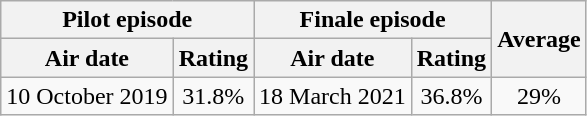<table class="wikitable plainrowheaders" style="text-align:center">
<tr>
<th scope="col" colspan="2">Pilot episode</th>
<th scope="col" colspan="2">Finale episode</th>
<th scope="col" rowspan="2">Average</th>
</tr>
<tr>
<th scope="col">Air date</th>
<th scope="col">Rating</th>
<th scope="col">Air date</th>
<th scope="col">Rating</th>
</tr>
<tr>
<td scope="row">10 October 2019</td>
<td>31.8%</td>
<td scope="row">18 March 2021</td>
<td>36.8%</td>
<td>29%</td>
</tr>
</table>
